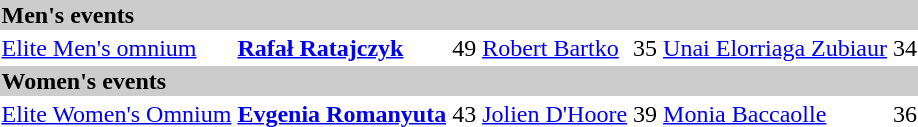<table>
<tr bgcolor="#cccccc">
<td colspan=7><strong>Men's events</strong></td>
</tr>
<tr>
<td><a href='#'>Elite Men's omnium</a><br></td>
<td><strong><a href='#'>Rafał Ratajczyk</a></strong><br><small></small></td>
<td>49</td>
<td><a href='#'>Robert Bartko</a><br><small></small></td>
<td>35</td>
<td><a href='#'>Unai Elorriaga Zubiaur</a><br><small></small></td>
<td>34</td>
</tr>
<tr bgcolor="#cccccc">
<td colspan=7><strong>Women's events</strong></td>
</tr>
<tr>
<td><a href='#'>Elite Women's Omnium</a><br></td>
<td><strong><a href='#'>Evgenia Romanyuta</a></strong><br><small></small></td>
<td>43</td>
<td><a href='#'>Jolien D'Hoore</a><br><small></small></td>
<td>39</td>
<td><a href='#'>Monia Baccaolle</a><br><small></small></td>
<td>36</td>
</tr>
</table>
